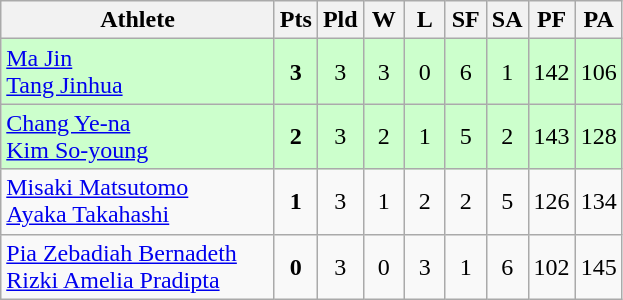<table class=wikitable style="text-align:center">
<tr>
<th width=175>Athlete</th>
<th width=20>Pts</th>
<th width=20>Pld</th>
<th width=20>W</th>
<th width=20>L</th>
<th width=20>SF</th>
<th width=20>SA</th>
<th width=20>PF</th>
<th width=20>PA</th>
</tr>
<tr bgcolor=ccffcc>
<td style="text-align:left"> <a href='#'>Ma Jin</a><br> <a href='#'>Tang Jinhua</a></td>
<td><strong>3</strong></td>
<td>3</td>
<td>3</td>
<td>0</td>
<td>6</td>
<td>1</td>
<td>142</td>
<td>106</td>
</tr>
<tr bgcolor=ccffcc>
<td style="text-align:left"> <a href='#'>Chang Ye-na</a><br> <a href='#'>Kim So-young</a></td>
<td><strong>2</strong></td>
<td>3</td>
<td>2</td>
<td>1</td>
<td>5</td>
<td>2</td>
<td>143</td>
<td>128</td>
</tr>
<tr bgcolor=>
<td style="text-align:left"> <a href='#'>Misaki Matsutomo</a><br> <a href='#'>Ayaka Takahashi</a></td>
<td><strong>1</strong></td>
<td>3</td>
<td>1</td>
<td>2</td>
<td>2</td>
<td>5</td>
<td>126</td>
<td>134</td>
</tr>
<tr bgcolor=>
<td style="text-align:left"> <a href='#'>Pia Zebadiah Bernadeth</a><br> <a href='#'>Rizki Amelia Pradipta</a></td>
<td><strong>0</strong></td>
<td>3</td>
<td>0</td>
<td>3</td>
<td>1</td>
<td>6</td>
<td>102</td>
<td>145</td>
</tr>
</table>
